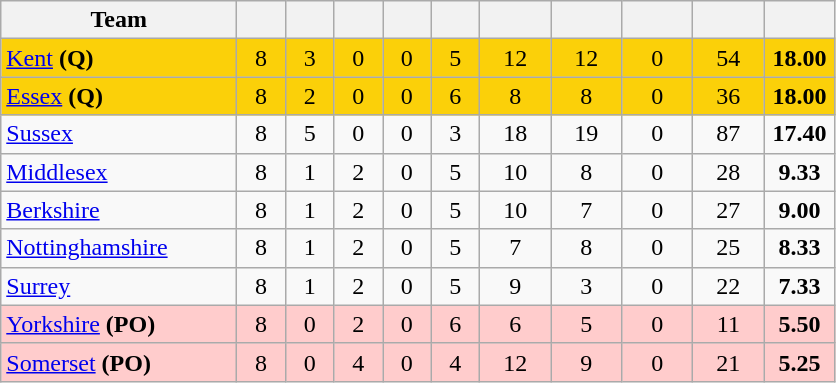<table class="wikitable" style="text-align:center">
<tr>
<th width="150">Team</th>
<th width="25"></th>
<th width="25"></th>
<th width="25"></th>
<th width="25"></th>
<th width="25"></th>
<th width="40"></th>
<th width="40"></th>
<th width="40"></th>
<th width="40"></th>
<th width="40"></th>
</tr>
<tr style="background:#fbd009">
<td style="text-align:left"><a href='#'>Kent</a> <strong>(Q)</strong></td>
<td>8</td>
<td>3</td>
<td>0</td>
<td>0</td>
<td>5</td>
<td>12</td>
<td>12</td>
<td>0</td>
<td>54</td>
<td><strong>18.00</strong></td>
</tr>
<tr style="background:#fbd009">
<td style="text-align:left"><a href='#'>Essex</a> <strong>(Q)</strong></td>
<td>8</td>
<td>2</td>
<td>0</td>
<td>0</td>
<td>6</td>
<td>8</td>
<td>8</td>
<td>0</td>
<td>36</td>
<td><strong>18.00</strong></td>
</tr>
<tr>
<td style="text-align:left"><a href='#'>Sussex</a></td>
<td>8</td>
<td>5</td>
<td>0</td>
<td>0</td>
<td>3</td>
<td>18</td>
<td>19</td>
<td>0</td>
<td>87</td>
<td><strong>17.40</strong></td>
</tr>
<tr>
<td style="text-align:left"><a href='#'>Middlesex</a></td>
<td>8</td>
<td>1</td>
<td>2</td>
<td>0</td>
<td>5</td>
<td>10</td>
<td>8</td>
<td>0</td>
<td>28</td>
<td><strong>9.33</strong></td>
</tr>
<tr>
<td style="text-align:left"><a href='#'>Berkshire</a></td>
<td>8</td>
<td>1</td>
<td>2</td>
<td>0</td>
<td>5</td>
<td>10</td>
<td>7</td>
<td>0</td>
<td>27</td>
<td><strong>9.00</strong></td>
</tr>
<tr>
<td style="text-align:left"><a href='#'>Nottinghamshire</a></td>
<td>8</td>
<td>1</td>
<td>2</td>
<td>0</td>
<td>5</td>
<td>7</td>
<td>8</td>
<td>0</td>
<td>25</td>
<td><strong>8.33</strong></td>
</tr>
<tr>
<td style="text-align:left"><a href='#'>Surrey</a></td>
<td>8</td>
<td>1</td>
<td>2</td>
<td>0</td>
<td>5</td>
<td>9</td>
<td>3</td>
<td>0</td>
<td>22</td>
<td><strong>7.33</strong></td>
</tr>
<tr style="background:#FFCCCC">
<td style="text-align:left"><a href='#'>Yorkshire</a>  <strong>(PO)</strong></td>
<td>8</td>
<td>0</td>
<td>2</td>
<td>0</td>
<td>6</td>
<td>6</td>
<td>5</td>
<td>0</td>
<td>11</td>
<td><strong>5.50</strong></td>
</tr>
<tr style="background:#FFCCCC">
<td style="text-align:left"><a href='#'>Somerset</a> <strong>(PO)</strong></td>
<td>8</td>
<td>0</td>
<td>4</td>
<td>0</td>
<td>4</td>
<td>12</td>
<td>9</td>
<td>0</td>
<td>21</td>
<td><strong>5.25</strong></td>
</tr>
</table>
